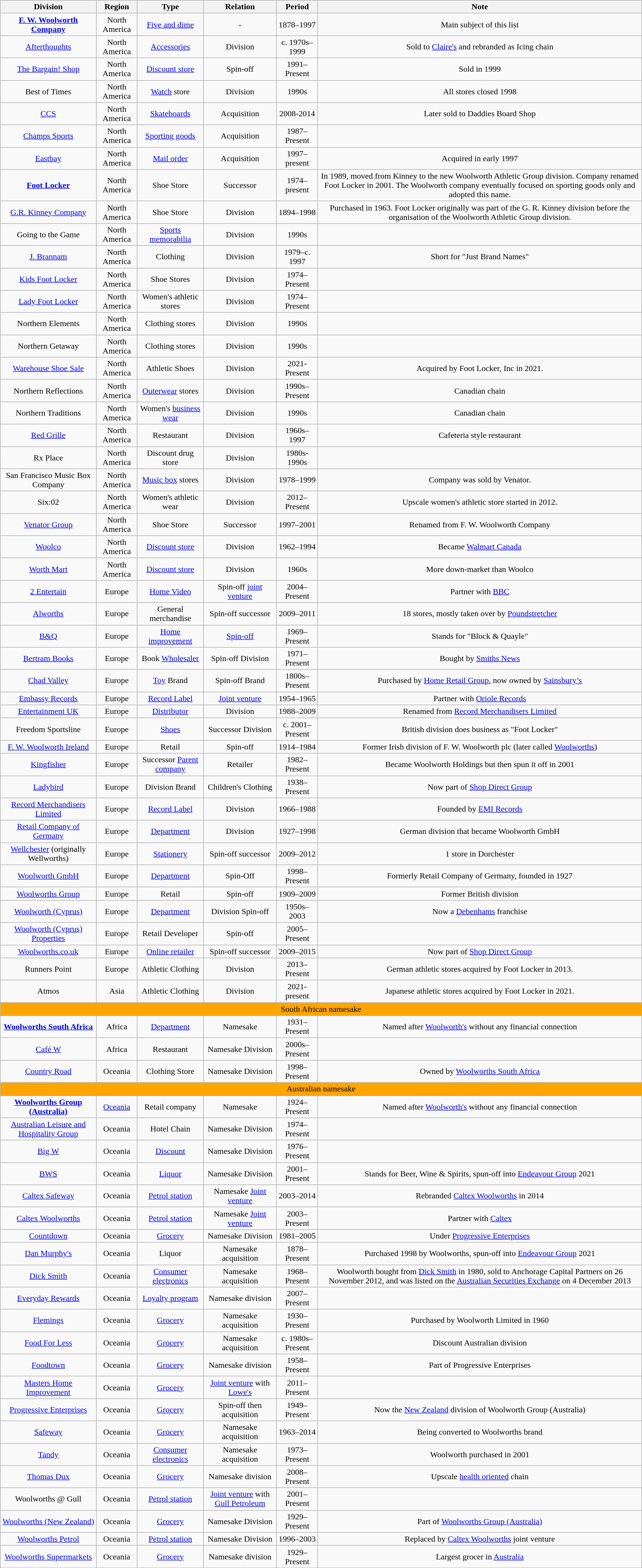<table class="wikitable sortable" style="text-align:center;">
<tr>
<th>Division</th>
<th>Region</th>
<th>Type</th>
<th>Relation</th>
<th>Period</th>
<th>Note</th>
</tr>
<tr>
<td><strong><a href='#'>F. W. Woolworth Company</a></strong></td>
<td>North America</td>
<td><a href='#'>Five and dime</a></td>
<td>-</td>
<td>1878–1997</td>
<td>Main subject of this list</td>
</tr>
<tr>
<td><a href='#'>Afterthoughts</a></td>
<td>North America</td>
<td><a href='#'>Accessories</a></td>
<td>Division</td>
<td>c. 1970s–1999</td>
<td>Sold to <a href='#'>Claire's</a> and rebranded as Icing chain</td>
</tr>
<tr>
<td><a href='#'>The Bargain! Shop</a></td>
<td>North America</td>
<td><a href='#'>Discount store</a></td>
<td>Spin-off</td>
<td>1991–Present</td>
<td>Sold in 1999</td>
</tr>
<tr>
<td>Best of Times</td>
<td>North America</td>
<td><a href='#'>Watch</a> store</td>
<td>Division</td>
<td>1990s</td>
<td>All stores closed 1998</td>
</tr>
<tr>
<td><a href='#'>CCS</a></td>
<td>North America</td>
<td><a href='#'>Skateboards</a></td>
<td>Acquisition</td>
<td>2008-2014</td>
<td>Later sold to Daddies Board Shop</td>
</tr>
<tr>
<td><a href='#'>Champs Sports</a></td>
<td>North America</td>
<td><a href='#'>Sporting goods</a></td>
<td>Acquisition</td>
<td>1987–Present</td>
<td></td>
</tr>
<tr>
<td><a href='#'>Eastbay</a></td>
<td>North America</td>
<td><a href='#'>Mail order</a></td>
<td>Acquisition</td>
<td>1997–present</td>
<td>Acquired in early 1997</td>
</tr>
<tr>
<td><strong><a href='#'>Foot Locker</a></strong></td>
<td>North America</td>
<td>Shoe Store</td>
<td>Successor</td>
<td>1974–present</td>
<td>In 1989, moved from Kinney to the new Woolworth Athletic Group division. Company renamed Foot Locker in 2001. The Woolworth company eventually focused on sporting goods only and adopted this name.</td>
</tr>
<tr>
<td><a href='#'>G.R. Kinney Company</a></td>
<td>North America</td>
<td>Shoe Store</td>
<td>Division</td>
<td>1894–1998</td>
<td>Purchased in 1963. Foot Locker originally was part of the G. R. Kinney division before the organisation of the Woolworth Athletic Group division.</td>
</tr>
<tr>
<td>Going to the Game</td>
<td>North America</td>
<td><a href='#'>Sports memorabilia</a></td>
<td>Division</td>
<td>1990s</td>
<td></td>
</tr>
<tr>
<td><a href='#'>J. Brannam</a></td>
<td>North America</td>
<td>Clothing</td>
<td>Division</td>
<td>1979–c. 1997</td>
<td>Short for "Just Brand Names"</td>
</tr>
<tr>
<td><a href='#'>Kids Foot Locker</a></td>
<td>North America</td>
<td>Shoe Stores</td>
<td>Division</td>
<td>1974–Present</td>
<td></td>
</tr>
<tr>
<td><a href='#'>Lady Foot Locker</a></td>
<td>North America</td>
<td>Women's athletic stores</td>
<td>Division</td>
<td>1974–Present</td>
<td></td>
</tr>
<tr>
<td>Northern Elements</td>
<td>North America</td>
<td>Clothing stores</td>
<td>Division</td>
<td>1990s</td>
<td></td>
</tr>
<tr>
<td>Northern Getaway</td>
<td>North America</td>
<td>Clothing stores</td>
<td>Division</td>
<td>1990s</td>
<td></td>
</tr>
<tr>
<td><a href='#'>Warehouse Shoe Sale</a></td>
<td>North America</td>
<td>Athletic Shoes</td>
<td>Division</td>
<td>2021-Present</td>
<td>Acquired by Foot Locker, Inc in 2021.</td>
</tr>
<tr>
<td>Northern Reflections</td>
<td>North America</td>
<td><a href='#'>Outerwear</a> stores</td>
<td>Division</td>
<td>1990s–Present</td>
<td>Canadian chain</td>
</tr>
<tr>
<td>Northern Traditions</td>
<td>North America</td>
<td>Women's <a href='#'>business wear</a></td>
<td>Division</td>
<td>1990s</td>
<td>Canadian chain</td>
</tr>
<tr>
<td><a href='#'>Red Grille</a></td>
<td>North America</td>
<td>Restaurant</td>
<td>Division</td>
<td>1960s–1997</td>
<td>Cafeteria style restaurant</td>
</tr>
<tr>
<td>Rx Place</td>
<td>North America</td>
<td>Discount drug store</td>
<td>Division</td>
<td>1980s-1990s</td>
<td></td>
</tr>
<tr>
<td>San Francisco Music Box Company</td>
<td>North America</td>
<td><a href='#'>Music box</a> stores</td>
<td>Division</td>
<td>1978–1999</td>
<td>Company was sold by Venator.</td>
</tr>
<tr>
<td>Six:02</td>
<td>North America</td>
<td>Women's athletic wear</td>
<td>Division</td>
<td>2012–Present</td>
<td>Upscale women's athletic store started in 2012.</td>
</tr>
<tr>
<td><a href='#'>Venator Group</a></td>
<td>North America</td>
<td>Shoe Store</td>
<td>Successor</td>
<td>1997–2001</td>
<td>Renamed from F. W. Woolworth Company</td>
</tr>
<tr>
<td><a href='#'>Woolco</a></td>
<td>North America</td>
<td><a href='#'>Discount store</a></td>
<td>Division</td>
<td>1962–1994</td>
<td>Became <a href='#'>Walmart Canada</a></td>
</tr>
<tr>
<td><a href='#'>Worth Mart</a></td>
<td>North America</td>
<td><a href='#'>Discount store</a></td>
<td>Division</td>
<td>1960s</td>
<td>More down-market than Woolco</td>
</tr>
<tr>
<td><a href='#'>2 Entertain</a></td>
<td>Europe</td>
<td><a href='#'>Home Video</a></td>
<td>Spin-off <a href='#'>joint venture</a></td>
<td>2004–Present</td>
<td>Partner with <a href='#'>BBC</a></td>
</tr>
<tr>
<td><a href='#'>Alworths</a></td>
<td>Europe</td>
<td>General merchandise</td>
<td>Spin-off successor</td>
<td>2009–2011</td>
<td>18 stores, mostly taken over by <a href='#'>Poundstretcher</a></td>
</tr>
<tr>
<td><a href='#'>B&Q</a></td>
<td>Europe</td>
<td><a href='#'>Home improvement</a></td>
<td><a href='#'>Spin-off</a></td>
<td>1969–Present</td>
<td>Stands for "Block & Quayle"</td>
</tr>
<tr>
<td><a href='#'>Bertram Books</a></td>
<td>Europe</td>
<td>Book <a href='#'>Wholesaler</a></td>
<td>Spin-off Division</td>
<td>1971–Present</td>
<td>Bought by <a href='#'>Smiths News</a></td>
</tr>
<tr>
<td><a href='#'>Chad Valley</a></td>
<td>Europe</td>
<td><a href='#'>Toy</a> Brand</td>
<td>Spin-off Brand</td>
<td>1800s–Present</td>
<td>Purchased by <a href='#'>Home Retail Group</a>, now owned by <a href='#'>Sainsbury’s</a></td>
</tr>
<tr>
<td><a href='#'>Embassy Records</a></td>
<td>Europe</td>
<td><a href='#'>Record Label</a></td>
<td><a href='#'>Joint venture</a></td>
<td>1954–1965</td>
<td>Partner with <a href='#'>Oriole Records</a></td>
</tr>
<tr>
<td><a href='#'>Entertainment UK</a></td>
<td>Europe</td>
<td><a href='#'>Distributor</a></td>
<td>Division</td>
<td>1988–2009</td>
<td>Renamed from <a href='#'>Record Merchandisers Limited</a></td>
</tr>
<tr>
<td>Freedom Sportsline</td>
<td>Europe</td>
<td><a href='#'>Shoes</a></td>
<td>Successor Division</td>
<td>c. 2001–Present</td>
<td>British division does business as "Foot Locker"</td>
</tr>
<tr>
<td><a href='#'>F. W. Woolworth Ireland</a></td>
<td>Europe</td>
<td>Retail</td>
<td>Spin-off</td>
<td>1914–1984</td>
<td>Former Irish division of F. W. Woolworth plc (later called <a href='#'>Woolworths</a>)</td>
</tr>
<tr>
<td><a href='#'>Kingfisher</a></td>
<td>Europe</td>
<td>Successor <a href='#'>Parent company</a></td>
<td>Retailer</td>
<td>1982–Present</td>
<td>Became Woolworth Holdings but then spun it off in 2001</td>
</tr>
<tr>
<td><a href='#'>Ladybird</a></td>
<td>Europe</td>
<td>Division Brand</td>
<td>Children's Clothing</td>
<td>1938–Present</td>
<td>Now part of <a href='#'>Shop Direct Group</a></td>
</tr>
<tr>
<td><a href='#'>Record Merchandisers Limited</a></td>
<td>Europe</td>
<td><a href='#'>Record Label</a></td>
<td>Division</td>
<td>1966–1988</td>
<td>Founded by <a href='#'>EMI Records</a></td>
</tr>
<tr>
<td><a href='#'>Retail Company of Germany</a></td>
<td>Europe</td>
<td><a href='#'>Department</a></td>
<td>Division</td>
<td>1927–1998</td>
<td>German division that became Woolworth GmbH</td>
</tr>
<tr>
<td><a href='#'>Wellchester</a> (originally Wellworths)</td>
<td>Europe</td>
<td><a href='#'>Stationery</a></td>
<td>Spin-off successor</td>
<td>2009–2012</td>
<td>1 store in Dorchester</td>
</tr>
<tr>
<td><a href='#'>Woolworth GmbH</a></td>
<td>Europe</td>
<td><a href='#'>Department</a></td>
<td>Spin-Off</td>
<td>1998–Present</td>
<td>Formerly Retail Company of Germany, founded in 1927</td>
</tr>
<tr>
<td><a href='#'>Woolworths Group</a></td>
<td>Europe</td>
<td>Retail</td>
<td>Spin-off</td>
<td>1909–2009</td>
<td>Former British division</td>
</tr>
<tr>
<td><a href='#'>Woolworth (Cyprus)</a></td>
<td>Europe</td>
<td><a href='#'>Department</a></td>
<td>Division Spin-off</td>
<td>1950s–2003</td>
<td>Now a <a href='#'>Debenhams</a> franchise</td>
</tr>
<tr>
<td><a href='#'>Woolworth (Cyprus) Properties</a></td>
<td>Europe</td>
<td>Retail Developer</td>
<td>Spin-off</td>
<td>2005–Present</td>
<td></td>
</tr>
<tr>
<td><a href='#'>Woolworths.co.uk</a></td>
<td>Europe</td>
<td><a href='#'>Online retailer</a></td>
<td>Spin-off successor</td>
<td>2009–2015</td>
<td>Now part of <a href='#'>Shop Direct Group</a></td>
</tr>
<tr>
<td>Runners Point</td>
<td>Europe</td>
<td>Athletic Clothing</td>
<td>Division</td>
<td>2013–Present</td>
<td>German athletic stores acquired by Foot Locker in 2013.</td>
</tr>
<tr>
<td>Atmos</td>
<td>Asia</td>
<td>Athletic Clothing</td>
<td>Division</td>
<td>2021-present</td>
<td>Japanese athletic stores acquired by Foot Locker in 2021.  </td>
</tr>
<tr style="background:orange">
<td colspan="6">South African namesake</td>
</tr>
<tr>
<td><strong><a href='#'>Woolworths South Africa</a></strong></td>
<td>Africa</td>
<td><a href='#'>Department</a></td>
<td>Namesake</td>
<td>1931–Present</td>
<td>Named after <a href='#'>Woolworth's</a> without any financial connection</td>
</tr>
<tr>
<td><a href='#'>Café W</a></td>
<td>Africa</td>
<td>Restaurant</td>
<td>Namesake Division</td>
<td>2000s–Present</td>
<td></td>
</tr>
<tr>
<td><a href='#'>Country Road</a></td>
<td>Oceania</td>
<td>Clothing Store</td>
<td>Namesake Division</td>
<td>1998–Present</td>
<td>Owned by <a href='#'>Woolworths South Africa</a></td>
</tr>
<tr style="background:orange">
<td colspan="6">Australian namesake</td>
</tr>
<tr>
<td><strong><a href='#'>Woolworths Group (Australia)</a></strong></td>
<td><a href='#'>Oceania</a></td>
<td>Retail company</td>
<td>Namesake</td>
<td>1924–Present</td>
<td>Named after <a href='#'>Woolworth's</a> without any financial connection</td>
</tr>
<tr>
<td><a href='#'>Australian Leisure and Hospitality Group</a></td>
<td>Oceania</td>
<td>Hotel Chain</td>
<td>Namesake Division</td>
<td>1974–Present</td>
<td></td>
</tr>
<tr>
<td><a href='#'>Big W</a></td>
<td>Oceania</td>
<td><a href='#'>Discount</a></td>
<td>Namesake Division</td>
<td>1976–Present</td>
<td></td>
</tr>
<tr>
<td><a href='#'>BWS</a></td>
<td>Oceania</td>
<td><a href='#'>Liquor</a></td>
<td>Namesake Division</td>
<td>2001–Present</td>
<td>Stands for Beer, Wine & Spirits, spun-off into <a href='#'>Endeavour Group</a> 2021</td>
</tr>
<tr>
<td><a href='#'>Caltex Safeway</a></td>
<td>Oceania</td>
<td><a href='#'>Petrol station</a></td>
<td>Namesake <a href='#'>Joint venture</a></td>
<td>2003–2014</td>
<td>Rebranded <a href='#'>Caltex Woolworths</a> in 2014</td>
</tr>
<tr>
<td><a href='#'>Caltex Woolworths</a></td>
<td>Oceania</td>
<td><a href='#'>Petrol station</a></td>
<td>Namesake <a href='#'>Joint venture</a></td>
<td>2003–Present</td>
<td>Partner with <a href='#'>Caltex</a></td>
</tr>
<tr>
<td><a href='#'>Countdown</a></td>
<td>Oceania</td>
<td><a href='#'>Grocery</a></td>
<td>Namesake Division</td>
<td>1981–2005</td>
<td>Under <a href='#'>Progressive Enterprises</a></td>
</tr>
<tr>
<td><a href='#'>Dan Murphy's</a></td>
<td>Oceania</td>
<td>Liquor</td>
<td>Namesake acquisition</td>
<td>1878–Present</td>
<td>Purchased 1998 by Woolworths, spun-off into <a href='#'>Endeavour Group</a> 2021</td>
</tr>
<tr>
<td><a href='#'>Dick Smith</a></td>
<td>Oceania</td>
<td><a href='#'>Consumer electronics</a></td>
<td>Namesake acquisition</td>
<td>1968–Present</td>
<td>Woolworth bought from <a href='#'>Dick Smith</a> in 1980, sold to Anchorage Capital Partners on 26 November 2012, and was listed on the <a href='#'>Australian Securities Exchange</a> on 4 December 2013</td>
</tr>
<tr>
<td><a href='#'>Everyday Rewards</a></td>
<td>Oceania</td>
<td><a href='#'>Loyalty program</a></td>
<td>Namesake division</td>
<td>2007–Present</td>
<td></td>
</tr>
<tr>
<td><a href='#'>Flemings</a></td>
<td>Oceania</td>
<td><a href='#'>Grocery</a></td>
<td>Namesake acquisition</td>
<td>1930–Present</td>
<td>Purchased by Woolworth Limited in 1960</td>
</tr>
<tr>
<td><a href='#'>Food For Less</a></td>
<td>Oceania</td>
<td><a href='#'>Grocery</a></td>
<td>Namesake acquisition</td>
<td>c. 1980s–Present</td>
<td>Discount Australian division</td>
</tr>
<tr>
<td><a href='#'>Foodtown</a></td>
<td>Oceania</td>
<td><a href='#'>Grocery</a></td>
<td>Namesake division</td>
<td>1958–Present</td>
<td>Part of Progressive Enterprises</td>
</tr>
<tr>
<td><a href='#'>Masters Home Improvement</a></td>
<td>Oceania</td>
<td><a href='#'>Grocery</a></td>
<td><a href='#'>Joint venture</a> with <a href='#'>Lowe's</a></td>
<td>2011–Present</td>
<td></td>
</tr>
<tr>
<td><a href='#'>Progressive Enterprises</a></td>
<td>Oceania</td>
<td><a href='#'>Grocery</a></td>
<td>Spin-off then acquisition</td>
<td>1949–Present</td>
<td>Now the <a href='#'>New Zealand</a> division of Woolworth Group (Australia)</td>
</tr>
<tr>
<td><a href='#'>Safeway</a></td>
<td>Oceania</td>
<td><a href='#'>Grocery</a></td>
<td>Namesake acquisition</td>
<td>1963–2014</td>
<td>Being converted to Woolworths brand</td>
</tr>
<tr>
<td><a href='#'>Tandy</a></td>
<td>Oceania</td>
<td><a href='#'>Consumer electronics</a></td>
<td>Namesake acquisition</td>
<td>1973–Present</td>
<td>Woolworth purchased in 2001</td>
</tr>
<tr>
<td><a href='#'>Thomas Dux</a></td>
<td>Oceania</td>
<td><a href='#'>Grocery</a></td>
<td>Namesake division</td>
<td>2008–Present</td>
<td>Upscale <a href='#'>health oriented</a> chain</td>
</tr>
<tr>
<td>Woolworths @ Gull</td>
<td>Oceania</td>
<td><a href='#'>Petrol station</a></td>
<td><a href='#'>Joint venture</a> with <a href='#'>Gull Petroleum</a></td>
<td>2001–Present</td>
<td></td>
</tr>
<tr>
<td><a href='#'>Woolworths (New Zealand)</a></td>
<td>Oceania</td>
<td><a href='#'>Grocery</a></td>
<td>Namesake Division</td>
<td>1929–Present</td>
<td>Part of <a href='#'>Woolworths Group (Australia)</a></td>
</tr>
<tr>
<td><a href='#'>Woolworths Petrol</a></td>
<td>Oceania</td>
<td><a href='#'>Petrol station</a></td>
<td>Namesake Division</td>
<td>1996–2003</td>
<td>Replaced by <a href='#'>Caltex Woolworths</a> joint venture</td>
</tr>
<tr>
<td><a href='#'>Woolworths Supermarkets</a></td>
<td>Oceania</td>
<td><a href='#'>Grocery</a></td>
<td>Namesake division</td>
<td>1929–Present</td>
<td>Largest grocer in <a href='#'>Australia</a></td>
</tr>
<tr>
</tr>
</table>
